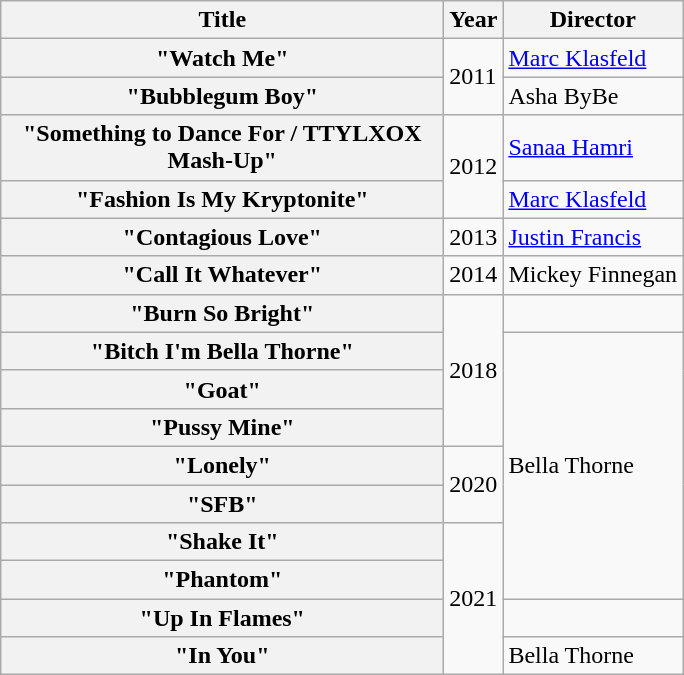<table class="wikitable plainrowheaders" border="1">
<tr>
<th scope="col" style="width:18em;">Title</th>
<th scope="col">Year</th>
<th scope="col">Director</th>
</tr>
<tr>
<th scope="row">"Watch Me"</th>
<td rowspan=2>2011</td>
<td><a href='#'>Marc Klasfeld</a></td>
</tr>
<tr>
<th scope="row">"Bubblegum Boy"</th>
<td>Asha ByBe</td>
</tr>
<tr>
<th scope="row">"Something to Dance For / TTYLXOX Mash-Up"</th>
<td rowspan=2>2012</td>
<td><a href='#'>Sanaa Hamri</a></td>
</tr>
<tr>
<th scope="row">"Fashion Is My Kryptonite"</th>
<td><a href='#'>Marc Klasfeld</a></td>
</tr>
<tr>
<th scope="row">"Contagious Love"</th>
<td>2013</td>
<td><a href='#'>Justin Francis</a></td>
</tr>
<tr>
<th scope="row">"Call It Whatever"</th>
<td>2014</td>
<td>Mickey Finnegan</td>
</tr>
<tr>
<th scope="row">"Burn So Bright"</th>
<td rowspan=4>2018</td>
<td></td>
</tr>
<tr>
<th scope="row">"Bitch I'm Bella Thorne"</th>
<td rowspan="7">Bella Thorne</td>
</tr>
<tr>
<th scope="row">"Goat"</th>
</tr>
<tr>
<th scope="row">"Pussy Mine"</th>
</tr>
<tr>
<th scope="row">"Lonely"</th>
<td rowspan=2>2020</td>
</tr>
<tr>
<th scope="row">"SFB"</th>
</tr>
<tr>
<th scope="row">"Shake It"</th>
<td rowspan=4>2021</td>
</tr>
<tr>
<th scope="row">"Phantom"</th>
</tr>
<tr>
<th scope="row">"Up In Flames"</th>
<td></td>
</tr>
<tr>
<th scope="row">"In You"</th>
<td>Bella Thorne</td>
</tr>
</table>
